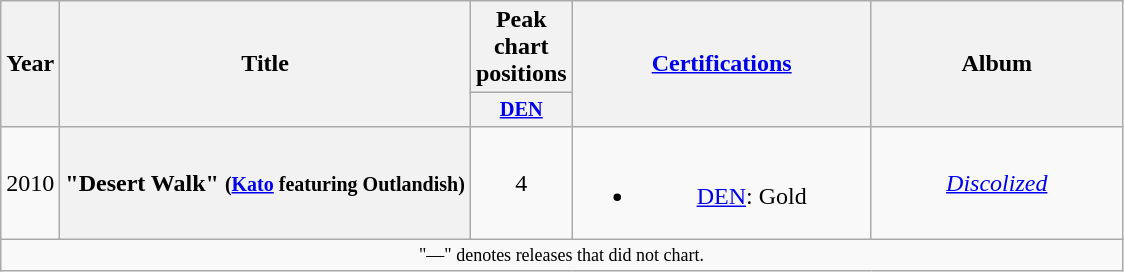<table class="wikitable plainrowheaders" style="text-align:center;" border="1">
<tr>
<th scope="col" rowspan="2">Year</th>
<th scope="col" rowspan="2">Title</th>
<th scope="col" colspan="1">Peak chart positions</th>
<th scope="col" rowspan="2" style="width:12em;"><a href='#'>Certifications</a></th>
<th scope="col" rowspan="2" style="width:10em;">Album</th>
</tr>
<tr>
<th scope="col" style="width:3em;font-size:85%;"><a href='#'>DEN</a><br></th>
</tr>
<tr>
<td>2010</td>
<th scope="row">"Desert Walk" <small>(<a href='#'>Kato</a> featuring Outlandish)</small></th>
<td>4</td>
<td><br><ul><li><a href='#'>DEN</a>: Gold</li></ul></td>
<td><em><a href='#'>Discolized</a></em></td>
</tr>
<tr>
<td colspan="5" style="font-size:9pt">"—" denotes releases that did not chart.</td>
</tr>
</table>
